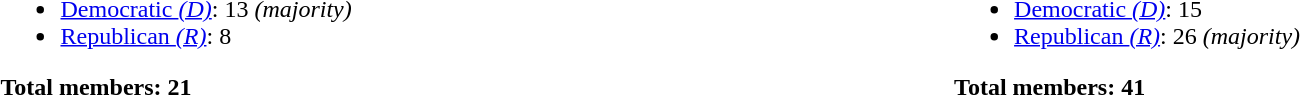<table width=100%>
<tr valign=top>
<td><br><ul><li><a href='#'>Democratic <em>(D)</em></a>: 13 <em>(majority)</em></li><li><a href='#'>Republican <em>(R)</em></a>: 8</li></ul><strong>Total members: 21</strong></td>
<td><br><ul><li><a href='#'>Democratic <em>(D)</em></a>: 15</li><li><a href='#'>Republican <em>(R)</em></a>: 26 <em>(majority)</em></li></ul><strong>Total members: 41</strong></td>
</tr>
</table>
